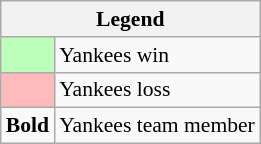<table class="wikitable" style="font-size:90%">
<tr>
<th colspan="2">Legend</th>
</tr>
<tr>
<td style="background:#bfb;"> </td>
<td>Yankees win</td>
</tr>
<tr>
<td style="background:#fbb;"> </td>
<td>Yankees loss</td>
</tr>
<tr>
<td><strong>Bold</strong></td>
<td>Yankees team member</td>
</tr>
</table>
